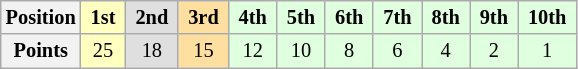<table class="wikitable" style="font-size:85%; text-align:center">
<tr>
<th>Position</th>
<td style="background:#FFFFBF;"> <strong>1st</strong> </td>
<td style="background:#DFDFDF;"> <strong>2nd</strong> </td>
<td style="background:#FFDF9F;"> <strong>3rd</strong> </td>
<td style="background:#DFFFDF;"> <strong>4th</strong> </td>
<td style="background:#DFFFDF;"> <strong>5th</strong> </td>
<td style="background:#DFFFDF;"> <strong>6th</strong> </td>
<td style="background:#DFFFDF;"> <strong>7th</strong> </td>
<td style="background:#DFFFDF;"> <strong>8th</strong> </td>
<td style="background:#DFFFDF;"> <strong>9th</strong> </td>
<td style="background:#DFFFDF;"> <strong>10th</strong> </td>
</tr>
<tr>
<th>Points</th>
<td style="background:#FFFFBF;">25</td>
<td style="background:#DFDFDF;">18</td>
<td style="background:#FFDF9F;">15</td>
<td style="background:#DFFFDF;">12</td>
<td style="background:#DFFFDF;">10</td>
<td style="background:#DFFFDF;">8</td>
<td style="background:#DFFFDF;">6</td>
<td style="background:#DFFFDF;">4</td>
<td style="background:#DFFFDF;">2</td>
<td style="background:#DFFFDF;">1</td>
</tr>
</table>
